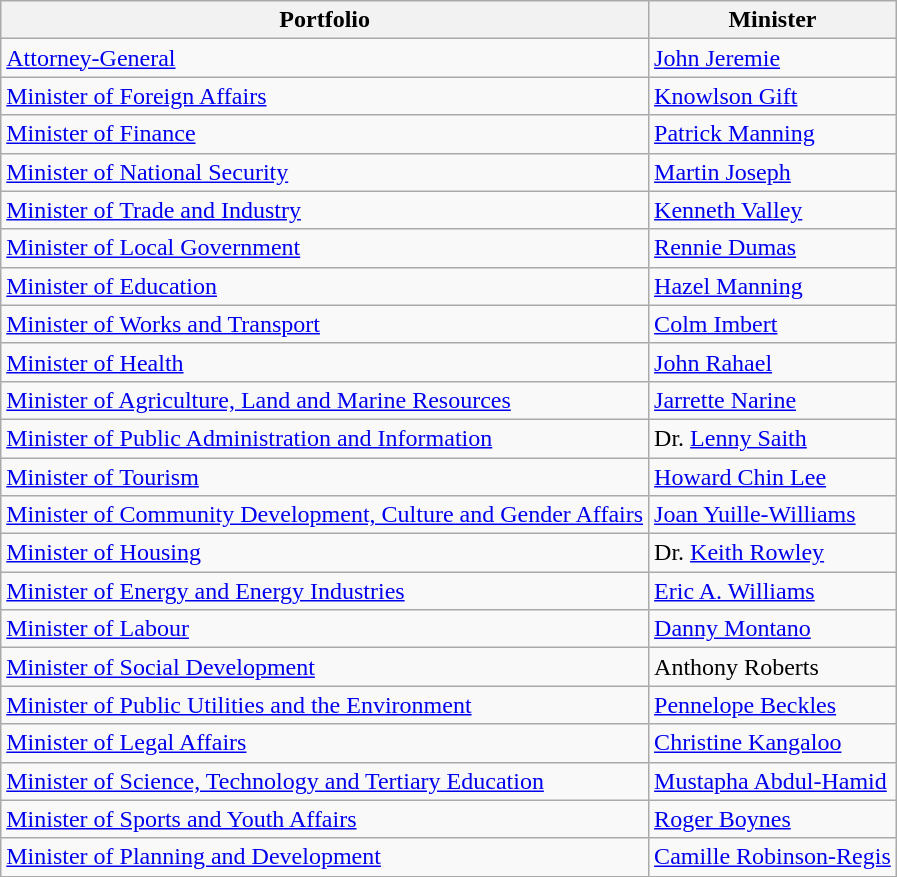<table class="wikitable">
<tr>
<th>Portfolio</th>
<th colspan=2>Minister</th>
</tr>
<tr>
<td><a href='#'>Attorney-General</a></td>
<td><a href='#'>John Jeremie</a></td>
</tr>
<tr>
<td><a href='#'>Minister of Foreign Affairs</a></td>
<td><a href='#'>Knowlson Gift</a></td>
</tr>
<tr>
<td><a href='#'>Minister of Finance</a></td>
<td><a href='#'>Patrick Manning</a></td>
</tr>
<tr>
<td><a href='#'>Minister of National Security</a></td>
<td><a href='#'>Martin Joseph</a></td>
</tr>
<tr>
<td><a href='#'>Minister of Trade and Industry</a></td>
<td><a href='#'>Kenneth Valley</a></td>
</tr>
<tr>
<td><a href='#'>Minister of Local Government</a></td>
<td><a href='#'>Rennie Dumas</a></td>
</tr>
<tr>
<td><a href='#'>Minister of Education</a></td>
<td><a href='#'>Hazel Manning</a></td>
</tr>
<tr>
<td><a href='#'>Minister of Works and Transport</a></td>
<td><a href='#'>Colm Imbert</a></td>
</tr>
<tr>
<td><a href='#'>Minister of Health</a></td>
<td><a href='#'>John Rahael</a></td>
</tr>
<tr>
<td><a href='#'>Minister of Agriculture, Land and Marine Resources</a></td>
<td><a href='#'>Jarrette Narine</a></td>
</tr>
<tr>
<td><a href='#'>Minister of Public Administration and Information</a></td>
<td>Dr. <a href='#'>Lenny Saith</a></td>
</tr>
<tr>
<td><a href='#'>Minister of Tourism</a></td>
<td><a href='#'>Howard Chin Lee</a></td>
</tr>
<tr>
<td><a href='#'>Minister of Community Development, Culture and Gender Affairs</a></td>
<td><a href='#'>Joan Yuille-Williams</a></td>
</tr>
<tr>
<td><a href='#'>Minister of Housing</a></td>
<td>Dr. <a href='#'>Keith Rowley</a></td>
</tr>
<tr>
<td><a href='#'>Minister of Energy and Energy Industries</a></td>
<td><a href='#'>Eric A. Williams</a></td>
</tr>
<tr>
<td><a href='#'>Minister of Labour</a></td>
<td><a href='#'>Danny Montano</a></td>
</tr>
<tr>
<td><a href='#'>Minister of Social Development</a></td>
<td>Anthony Roberts</td>
</tr>
<tr>
<td><a href='#'>Minister of Public Utilities and the Environment</a></td>
<td><a href='#'>Pennelope Beckles</a></td>
</tr>
<tr>
<td><a href='#'>Minister of Legal Affairs</a></td>
<td><a href='#'>Christine Kangaloo</a></td>
</tr>
<tr>
<td><a href='#'>Minister of Science, Technology and Tertiary Education</a></td>
<td><a href='#'>Mustapha Abdul-Hamid</a></td>
</tr>
<tr>
<td><a href='#'>Minister of Sports and Youth Affairs</a></td>
<td><a href='#'>Roger Boynes</a></td>
</tr>
<tr>
<td><a href='#'>Minister of Planning and Development</a></td>
<td><a href='#'>Camille Robinson-Regis</a></td>
</tr>
</table>
